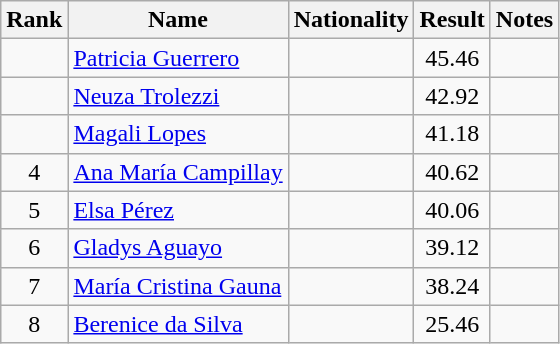<table class="wikitable sortable" style="text-align:center">
<tr>
<th>Rank</th>
<th>Name</th>
<th>Nationality</th>
<th>Result</th>
<th>Notes</th>
</tr>
<tr>
<td></td>
<td align=left><a href='#'>Patricia Guerrero</a></td>
<td align=left></td>
<td>45.46</td>
<td></td>
</tr>
<tr>
<td></td>
<td align=left><a href='#'>Neuza Trolezzi</a></td>
<td align=left></td>
<td>42.92</td>
<td></td>
</tr>
<tr>
<td></td>
<td align=left><a href='#'>Magali Lopes</a></td>
<td align=left></td>
<td>41.18</td>
<td></td>
</tr>
<tr>
<td>4</td>
<td align=left><a href='#'>Ana María Campillay</a></td>
<td align=left></td>
<td>40.62</td>
<td></td>
</tr>
<tr>
<td>5</td>
<td align=left><a href='#'>Elsa Pérez</a></td>
<td align=left></td>
<td>40.06</td>
<td></td>
</tr>
<tr>
<td>6</td>
<td align=left><a href='#'>Gladys Aguayo</a></td>
<td align=left></td>
<td>39.12</td>
<td></td>
</tr>
<tr>
<td>7</td>
<td align=left><a href='#'>María Cristina Gauna</a></td>
<td align=left></td>
<td>38.24</td>
<td></td>
</tr>
<tr>
<td>8</td>
<td align=left><a href='#'>Berenice da Silva</a></td>
<td align=left></td>
<td>25.46</td>
<td></td>
</tr>
</table>
